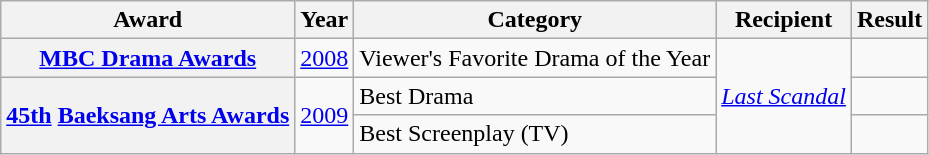<table class="wikitable plainrowheaders">
<tr>
<th>Award</th>
<th>Year</th>
<th>Category</th>
<th>Recipient</th>
<th>Result</th>
</tr>
<tr>
<th scope="row"><a href='#'>MBC Drama Awards</a></th>
<td><a href='#'>2008</a></td>
<td>Viewer's Favorite Drama of the Year</td>
<td rowspan="3"><em><a href='#'>Last Scandal</a></em></td>
<td></td>
</tr>
<tr>
<th scope="row" rowspan="2"><a href='#'>45th</a> <a href='#'>Baeksang Arts Awards</a></th>
<td rowspan="2"><a href='#'>2009</a></td>
<td>Best Drama</td>
<td></td>
</tr>
<tr>
<td>Best Screenplay (TV)</td>
<td></td>
</tr>
</table>
